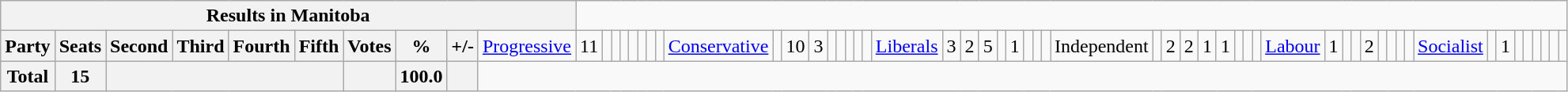<table class="wikitable">
<tr>
<th colspan=11>Results in Manitoba</th>
</tr>
<tr>
<th colspan=2>Party</th>
<th>Seats</th>
<th>Second</th>
<th>Third</th>
<th>Fourth</th>
<th>Fifth</th>
<th>Votes</th>
<th>%</th>
<th>+/-<br></th>
<td><a href='#'>Progressive</a></td>
<td align="right">11</td>
<td align="right"></td>
<td align="right"></td>
<td align="right"></td>
<td align="right"></td>
<td align="right"></td>
<td align="right"></td>
<td align="right"><br></td>
<td><a href='#'>Conservative</a></td>
<td align="right"></td>
<td align="right">10</td>
<td align="right">3</td>
<td align="right"></td>
<td align="right"></td>
<td align="right"></td>
<td align="right"></td>
<td align="right"><br></td>
<td><a href='#'>Liberals</a></td>
<td align="right">3</td>
<td align="right">2</td>
<td align="right">5</td>
<td align="right"></td>
<td align="right">1</td>
<td align="right"></td>
<td align="right"></td>
<td align="right"><br></td>
<td>Independent</td>
<td align="right"></td>
<td align="right">2</td>
<td align="right">2</td>
<td align="right">1</td>
<td align="right">1</td>
<td align="right"></td>
<td align="right"></td>
<td align="right"><br></td>
<td><a href='#'>Labour</a></td>
<td align="right">1</td>
<td align="right"></td>
<td align="right"></td>
<td align="right">2</td>
<td align="right"></td>
<td align="right"></td>
<td align="right"></td>
<td align="right"><br></td>
<td><a href='#'>Socialist</a></td>
<td align="right"></td>
<td align="right">1</td>
<td align="right"></td>
<td align="right"></td>
<td align="right"></td>
<td align="right"></td>
<td align="right"></td>
<td align="right"></td>
</tr>
<tr>
<th colspan="2">Total</th>
<th>15</th>
<th colspan="4"></th>
<th></th>
<th>100.0</th>
<th></th>
</tr>
</table>
